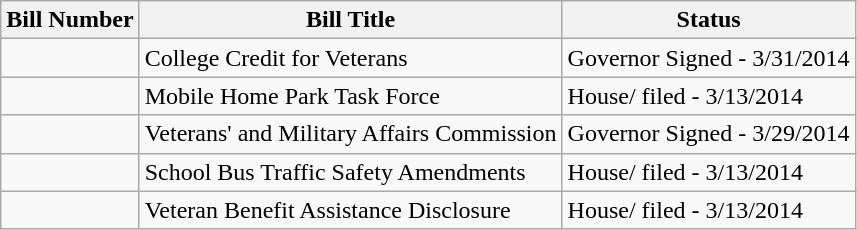<table class="wikitable">
<tr>
<th>Bill Number</th>
<th>Bill Title</th>
<th>Status</th>
</tr>
<tr>
<td></td>
<td>College Credit for Veterans</td>
<td>Governor Signed - 3/31/2014</td>
</tr>
<tr>
<td></td>
<td>Mobile Home Park Task Force</td>
<td>House/ filed - 3/13/2014</td>
</tr>
<tr>
<td></td>
<td>Veterans' and Military Affairs Commission</td>
<td>Governor Signed - 3/29/2014</td>
</tr>
<tr>
<td></td>
<td>School Bus Traffic Safety Amendments</td>
<td>House/ filed - 3/13/2014</td>
</tr>
<tr>
<td></td>
<td>Veteran Benefit Assistance Disclosure</td>
<td>House/ filed - 3/13/2014</td>
</tr>
</table>
